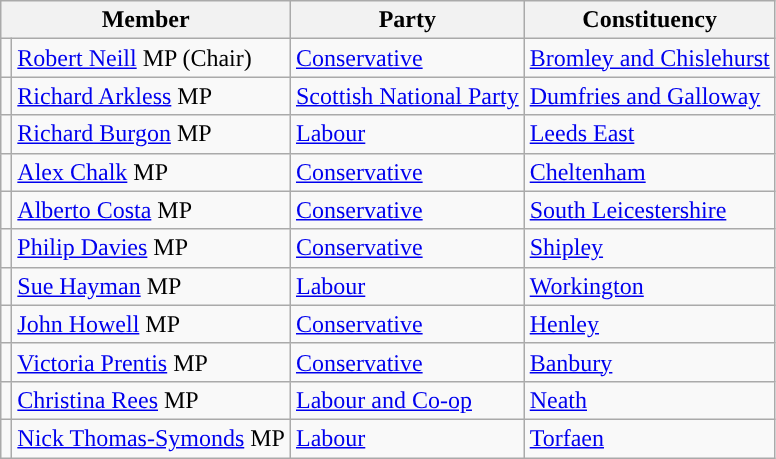<table class="wikitable">
<tr>
<th colspan="2" valign="top">Member</th>
<th valign="top">Party</th>
<th valign="top">Constituency</th>
</tr>
<tr>
<td style="color:inherit;background:"></td>
<td><a href='#'>Robert Neill</a> MP (Chair)</td>
<td><a href='#'>Conservative</a></td>
<td><a href='#'>Bromley and Chislehurst</a></td>
</tr>
<tr>
<td style="color:inherit;background:"></td>
<td><a href='#'>Richard Arkless</a> MP</td>
<td><a href='#'>Scottish National Party</a></td>
<td><a href='#'>Dumfries and Galloway</a></td>
</tr>
<tr>
<td style="color:inherit;background:"></td>
<td><a href='#'>Richard Burgon</a> MP</td>
<td><a href='#'>Labour</a></td>
<td><a href='#'>Leeds East</a></td>
</tr>
<tr>
<td style="color:inherit;background:"></td>
<td><a href='#'>Alex Chalk</a> MP</td>
<td><a href='#'>Conservative</a></td>
<td><a href='#'>Cheltenham</a></td>
</tr>
<tr>
<td style="color:inherit;background:"></td>
<td><a href='#'>Alberto Costa</a> MP</td>
<td><a href='#'>Conservative</a></td>
<td><a href='#'>South Leicestershire</a></td>
</tr>
<tr>
<td style="color:inherit;background:"></td>
<td><a href='#'>Philip Davies</a> MP</td>
<td><a href='#'>Conservative</a></td>
<td><a href='#'>Shipley</a></td>
</tr>
<tr>
<td style="color:inherit;background:"></td>
<td><a href='#'>Sue Hayman</a> MP</td>
<td><a href='#'>Labour</a></td>
<td><a href='#'>Workington</a></td>
</tr>
<tr>
<td style="color:inherit;background:"></td>
<td><a href='#'>John Howell</a> MP</td>
<td><a href='#'>Conservative</a></td>
<td><a href='#'>Henley</a></td>
</tr>
<tr>
<td style="color:inherit;background:"></td>
<td><a href='#'>Victoria Prentis</a> MP</td>
<td><a href='#'>Conservative</a></td>
<td><a href='#'>Banbury</a></td>
</tr>
<tr>
<td style="color:inherit;background:"></td>
<td><a href='#'>Christina Rees</a> MP</td>
<td><a href='#'>Labour and Co-op</a></td>
<td><a href='#'>Neath</a></td>
</tr>
<tr>
<td style="color:inherit;background:"></td>
<td><a href='#'>Nick Thomas-Symonds</a> MP</td>
<td><a href='#'>Labour</a></td>
<td><a href='#'>Torfaen</a></td>
</tr>
</table>
